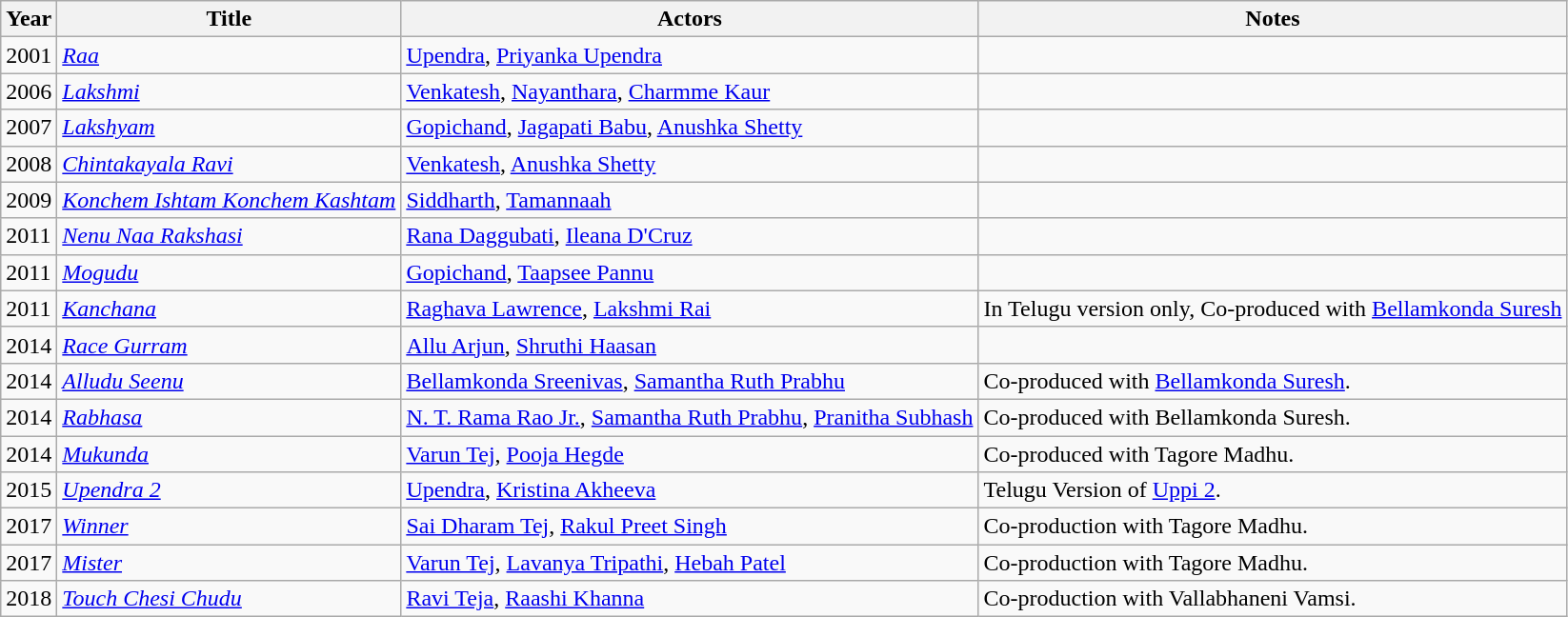<table class="wikitable sortable">
<tr>
<th>Year</th>
<th>Title</th>
<th>Actors</th>
<th>Notes</th>
</tr>
<tr>
<td>2001</td>
<td><em><a href='#'>Raa</a></em></td>
<td><a href='#'>Upendra</a>, <a href='#'>Priyanka Upendra</a></td>
<td></td>
</tr>
<tr>
<td>2006</td>
<td><em><a href='#'>Lakshmi</a></em></td>
<td><a href='#'>Venkatesh</a>, <a href='#'>Nayanthara</a>, <a href='#'>Charmme Kaur</a></td>
<td></td>
</tr>
<tr>
<td>2007</td>
<td><em><a href='#'>Lakshyam</a></em></td>
<td><a href='#'>Gopichand</a>, <a href='#'>Jagapati Babu</a>, <a href='#'>Anushka Shetty</a></td>
<td></td>
</tr>
<tr>
<td>2008</td>
<td><em><a href='#'>Chintakayala Ravi</a></em></td>
<td><a href='#'>Venkatesh</a>, <a href='#'>Anushka Shetty</a></td>
<td></td>
</tr>
<tr>
<td>2009</td>
<td><em><a href='#'>Konchem Ishtam Konchem Kashtam</a></em></td>
<td><a href='#'>Siddharth</a>, <a href='#'>Tamannaah</a></td>
<td></td>
</tr>
<tr>
<td>2011</td>
<td><em><a href='#'>Nenu Naa Rakshasi</a></em></td>
<td><a href='#'>Rana Daggubati</a>, <a href='#'>Ileana D'Cruz</a></td>
<td></td>
</tr>
<tr>
<td>2011</td>
<td><em><a href='#'>Mogudu</a></em></td>
<td><a href='#'>Gopichand</a>, <a href='#'>Taapsee Pannu</a></td>
<td></td>
</tr>
<tr>
<td>2011</td>
<td><em><a href='#'>Kanchana</a></em></td>
<td><a href='#'>Raghava Lawrence</a>, <a href='#'>Lakshmi Rai</a></td>
<td>In Telugu version only, Co-produced with <a href='#'>Bellamkonda Suresh</a></td>
</tr>
<tr>
<td>2014</td>
<td><em><a href='#'>Race Gurram</a></em></td>
<td><a href='#'>Allu Arjun</a>, <a href='#'>Shruthi Haasan</a></td>
<td></td>
</tr>
<tr>
<td>2014</td>
<td><em><a href='#'>Alludu Seenu</a></em></td>
<td><a href='#'>Bellamkonda Sreenivas</a>, <a href='#'>Samantha Ruth Prabhu</a></td>
<td>Co-produced with <a href='#'>Bellamkonda Suresh</a>.</td>
</tr>
<tr>
<td>2014</td>
<td><em><a href='#'>Rabhasa</a></em></td>
<td><a href='#'>N. T. Rama Rao Jr.</a>, <a href='#'>Samantha Ruth Prabhu</a>, <a href='#'>Pranitha Subhash</a></td>
<td>Co-produced with Bellamkonda Suresh.</td>
</tr>
<tr>
<td>2014</td>
<td><em><a href='#'>Mukunda</a></em></td>
<td><a href='#'>Varun Tej</a>, <a href='#'>Pooja Hegde</a></td>
<td>Co-produced with Tagore Madhu.</td>
</tr>
<tr>
<td>2015</td>
<td><em> <a href='#'>Upendra 2</a></em></td>
<td><a href='#'>Upendra</a>, <a href='#'>Kristina Akheeva</a></td>
<td>Telugu Version of <a href='#'>Uppi 2</a>.</td>
</tr>
<tr>
<td>2017</td>
<td><em><a href='#'>Winner</a></em></td>
<td><a href='#'>Sai Dharam Tej</a>, <a href='#'>Rakul Preet Singh</a></td>
<td>Co-production with Tagore Madhu.</td>
</tr>
<tr>
<td>2017</td>
<td><em><a href='#'>Mister</a></em></td>
<td><a href='#'>Varun Tej</a>, <a href='#'>Lavanya Tripathi</a>, <a href='#'>Hebah Patel</a></td>
<td>Co-production with Tagore Madhu.</td>
</tr>
<tr>
<td>2018</td>
<td><em><a href='#'>Touch Chesi Chudu</a></em></td>
<td><a href='#'>Ravi Teja</a>, <a href='#'>Raashi Khanna</a></td>
<td>Co-production with Vallabhaneni Vamsi.</td>
</tr>
</table>
